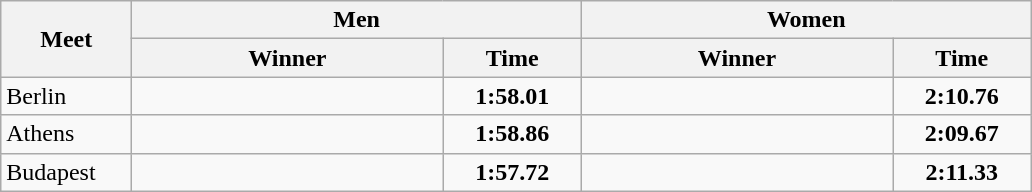<table class="wikitable">
<tr>
<th width=80 rowspan=2>Meet</th>
<th colspan=2>Men</th>
<th colspan=2>Women</th>
</tr>
<tr>
<th width=200>Winner</th>
<th width=85>Time</th>
<th width=200>Winner</th>
<th width=85>Time</th>
</tr>
<tr>
<td>Berlin</td>
<td></td>
<td align=center><strong>1:58.01</strong></td>
<td></td>
<td align=center><strong>2:10.76</strong></td>
</tr>
<tr>
<td>Athens</td>
<td></td>
<td align=center><strong>1:58.86</strong></td>
<td></td>
<td align=center><strong>2:09.67</strong></td>
</tr>
<tr>
<td>Budapest</td>
<td></td>
<td align=center><strong>1:57.72</strong></td>
<td></td>
<td align=center><strong>2:11.33</strong></td>
</tr>
</table>
